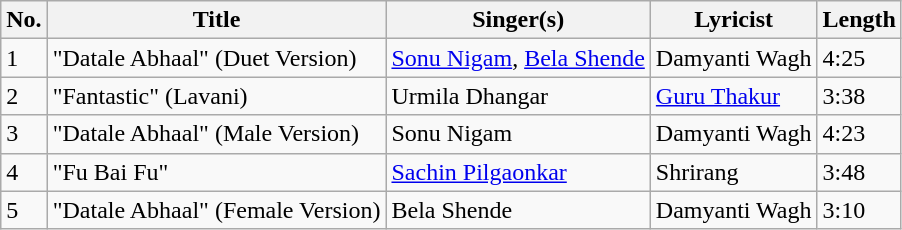<table class="wikitable">
<tr>
<th>No.</th>
<th>Title</th>
<th>Singer(s)</th>
<th>Lyricist</th>
<th>Length</th>
</tr>
<tr>
<td>1</td>
<td>"Datale Abhaal" (Duet Version)</td>
<td><a href='#'>Sonu Nigam</a>, <a href='#'>Bela Shende</a></td>
<td>Damyanti Wagh</td>
<td>4:25</td>
</tr>
<tr>
<td>2</td>
<td>"Fantastic" (Lavani)</td>
<td>Urmila Dhangar</td>
<td><a href='#'>Guru Thakur</a></td>
<td>3:38</td>
</tr>
<tr>
<td>3</td>
<td>"Datale Abhaal" (Male Version)</td>
<td>Sonu Nigam</td>
<td>Damyanti Wagh</td>
<td>4:23</td>
</tr>
<tr>
<td>4</td>
<td>"Fu Bai Fu"</td>
<td><a href='#'>Sachin Pilgaonkar</a></td>
<td>Shrirang</td>
<td>3:48</td>
</tr>
<tr>
<td>5</td>
<td>"Datale Abhaal" (Female Version)</td>
<td>Bela Shende</td>
<td>Damyanti Wagh</td>
<td>3:10</td>
</tr>
</table>
